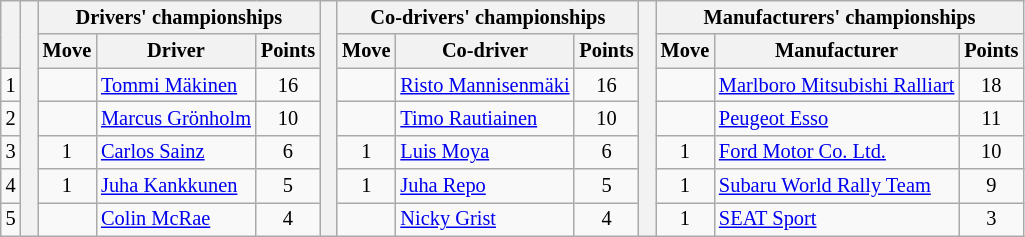<table class="wikitable" style="font-size:85%;">
<tr>
<th rowspan="2"></th>
<th rowspan="7" style="width:5px;"></th>
<th colspan="3">Drivers' championships</th>
<th rowspan="7" style="width:5px;"></th>
<th colspan="3" nowrap>Co-drivers' championships</th>
<th rowspan="7" style="width:5px;"></th>
<th colspan="3" nowrap>Manufacturers' championships</th>
</tr>
<tr>
<th>Move</th>
<th>Driver</th>
<th>Points</th>
<th>Move</th>
<th>Co-driver</th>
<th>Points</th>
<th>Move</th>
<th>Manufacturer</th>
<th>Points</th>
</tr>
<tr>
<td align="center">1</td>
<td align="center"></td>
<td> <a href='#'>Tommi Mäkinen</a></td>
<td align="center">16</td>
<td align="center"></td>
<td> <a href='#'>Risto Mannisenmäki</a></td>
<td align="center">16</td>
<td align="center"></td>
<td> <a href='#'>Marlboro Mitsubishi Ralliart</a></td>
<td align="center">18</td>
</tr>
<tr>
<td align="center">2</td>
<td align="center"></td>
<td> <a href='#'>Marcus Grönholm</a></td>
<td align="center">10</td>
<td align="center"></td>
<td> <a href='#'>Timo Rautiainen</a></td>
<td align="center">10</td>
<td align="center"></td>
<td> <a href='#'>Peugeot Esso</a></td>
<td align="center">11</td>
</tr>
<tr>
<td align="center">3</td>
<td align="center"> 1</td>
<td> <a href='#'>Carlos Sainz</a></td>
<td align="center">6</td>
<td align="center"> 1</td>
<td> <a href='#'>Luis Moya</a></td>
<td align="center">6</td>
<td align="center"> 1</td>
<td> <a href='#'>Ford Motor Co. Ltd.</a></td>
<td align="center">10</td>
</tr>
<tr>
<td align="center">4</td>
<td align="center"> 1</td>
<td> <a href='#'>Juha Kankkunen</a></td>
<td align="center">5</td>
<td align="center"> 1</td>
<td> <a href='#'>Juha Repo</a></td>
<td align="center">5</td>
<td align="center"> 1</td>
<td> <a href='#'>Subaru World Rally Team</a></td>
<td align="center">9</td>
</tr>
<tr>
<td align="center">5</td>
<td align="center"></td>
<td> <a href='#'>Colin McRae</a></td>
<td align="center">4</td>
<td align="center"></td>
<td> <a href='#'>Nicky Grist</a></td>
<td align="center">4</td>
<td align="center"> 1</td>
<td> <a href='#'>SEAT Sport</a></td>
<td align="center">3</td>
</tr>
</table>
